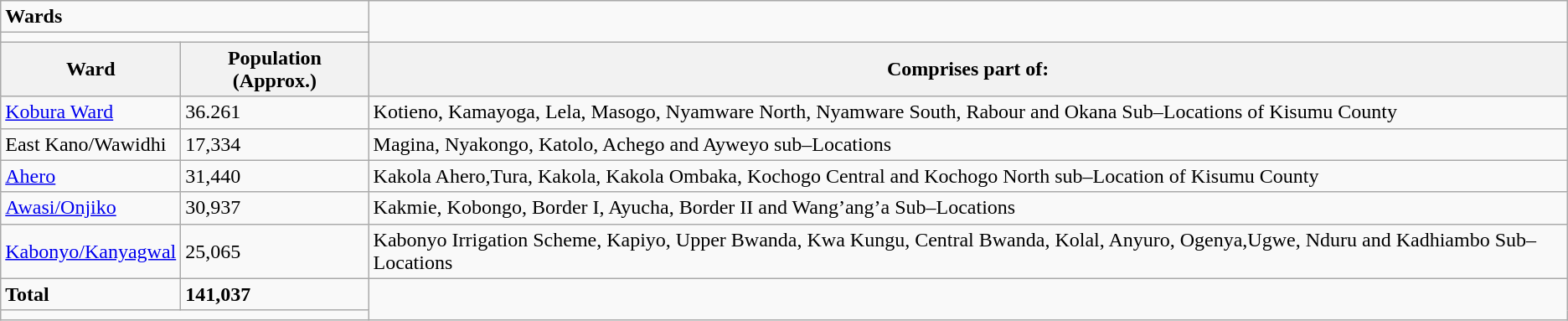<table class="wikitable">
<tr>
<td colspan="2"><strong>Wards</strong></td>
</tr>
<tr>
<td colspan="2"></td>
</tr>
<tr>
<th>Ward</th>
<th>Population (Approx.)</th>
<th>Comprises part of:</th>
</tr>
<tr>
<td><a href='#'>Kobura Ward</a></td>
<td>36.261</td>
<td>Kotieno, Kamayoga, Lela, Masogo, Nyamware North, Nyamware South, Rabour and Okana Sub–Locations of Kisumu County</td>
</tr>
<tr>
<td>East Kano/Wawidhi</td>
<td>17,334</td>
<td>Magina, Nyakongo, Katolo, Achego and Ayweyo sub–Locations</td>
</tr>
<tr>
<td><a href='#'>Ahero</a></td>
<td>31,440</td>
<td>Kakola Ahero,Tura, Kakola, Kakola Ombaka, Kochogo Central and Kochogo North sub–Location of Kisumu County</td>
</tr>
<tr>
<td><a href='#'>Awasi/Onjiko</a></td>
<td>30,937</td>
<td>Kakmie, Kobongo, Border I, Ayucha, Border II and Wang’ang’a Sub–Locations</td>
</tr>
<tr>
<td><a href='#'>Kabonyo/Kanyagwal</a></td>
<td>25,065</td>
<td>Kabonyo Irrigation Scheme, Kapiyo, Upper Bwanda, Kwa Kungu, Central Bwanda, Kolal, Anyuro, Ogenya,Ugwe, Nduru and Kadhiambo Sub–Locations</td>
</tr>
<tr>
<td><strong>Total</strong></td>
<td><strong>141,037</strong></td>
</tr>
<tr>
<td colspan="2"></td>
</tr>
</table>
